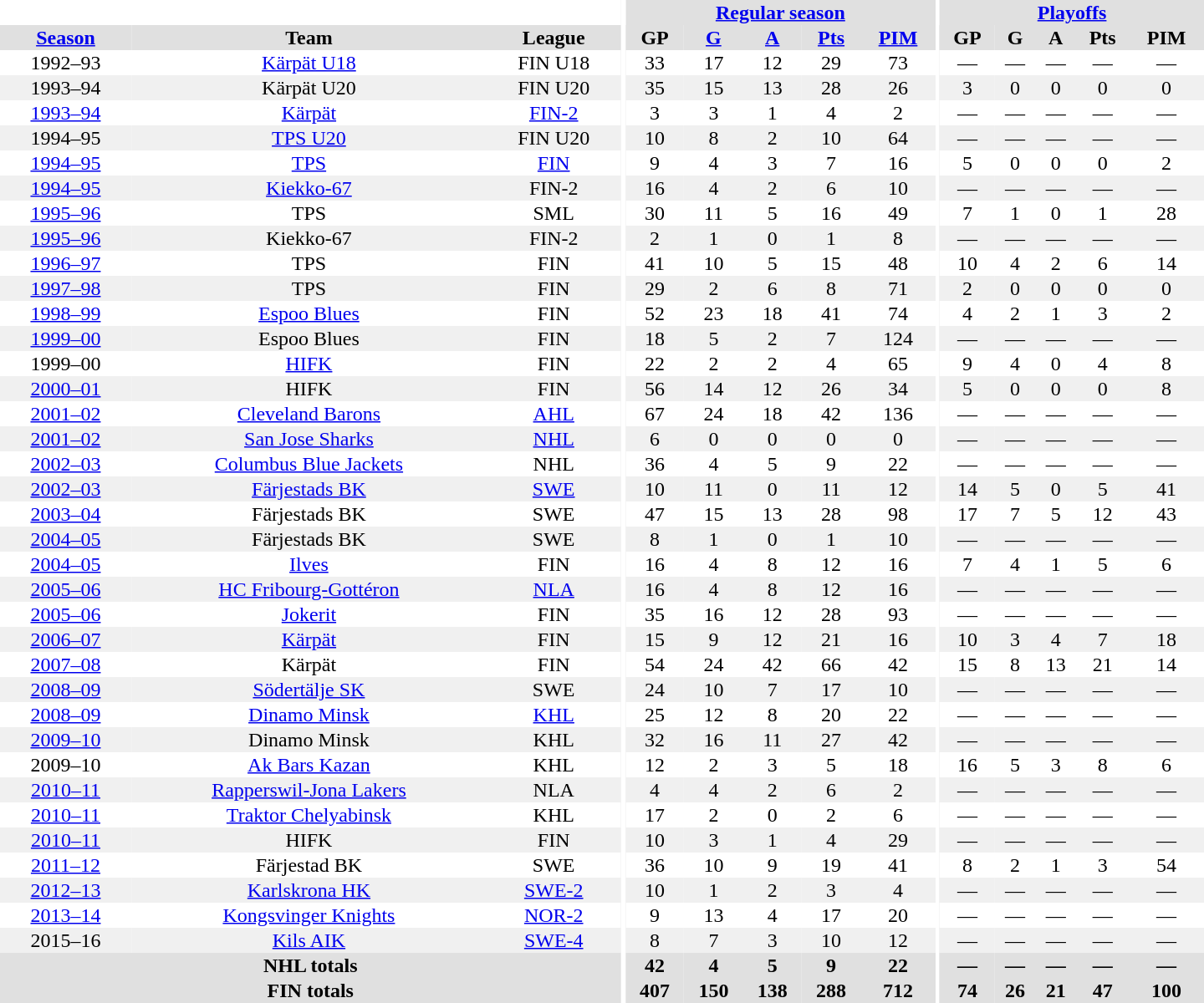<table border="0" cellpadding="1" cellspacing="0" style="text-align:center; width:60em">
<tr bgcolor="#e0e0e0">
<th colspan="3" bgcolor="#ffffff"></th>
<th rowspan="100" bgcolor="#ffffff"></th>
<th colspan="5"><a href='#'>Regular season</a></th>
<th rowspan="100" bgcolor="#ffffff"></th>
<th colspan="5"><a href='#'>Playoffs</a></th>
</tr>
<tr bgcolor="#e0e0e0">
<th><a href='#'>Season</a></th>
<th>Team</th>
<th>League</th>
<th>GP</th>
<th><a href='#'>G</a></th>
<th><a href='#'>A</a></th>
<th><a href='#'>Pts</a></th>
<th><a href='#'>PIM</a></th>
<th>GP</th>
<th>G</th>
<th>A</th>
<th>Pts</th>
<th>PIM</th>
</tr>
<tr>
<td>1992–93</td>
<td><a href='#'>Kärpät U18</a></td>
<td>FIN U18</td>
<td>33</td>
<td>17</td>
<td>12</td>
<td>29</td>
<td>73</td>
<td>—</td>
<td>—</td>
<td>—</td>
<td>—</td>
<td>—</td>
</tr>
<tr bgcolor="#f0f0f0">
<td>1993–94</td>
<td>Kärpät U20</td>
<td>FIN U20</td>
<td>35</td>
<td>15</td>
<td>13</td>
<td>28</td>
<td>26</td>
<td>3</td>
<td>0</td>
<td>0</td>
<td>0</td>
<td>0</td>
</tr>
<tr>
<td><a href='#'>1993–94</a></td>
<td><a href='#'>Kärpät</a></td>
<td><a href='#'>FIN-2</a></td>
<td>3</td>
<td>3</td>
<td>1</td>
<td>4</td>
<td>2</td>
<td>—</td>
<td>—</td>
<td>—</td>
<td>—</td>
<td>—</td>
</tr>
<tr bgcolor="#f0f0f0">
<td>1994–95</td>
<td><a href='#'>TPS U20</a></td>
<td>FIN U20</td>
<td>10</td>
<td>8</td>
<td>2</td>
<td>10</td>
<td>64</td>
<td>—</td>
<td>—</td>
<td>—</td>
<td>—</td>
<td>—</td>
</tr>
<tr>
<td><a href='#'>1994–95</a></td>
<td><a href='#'>TPS</a></td>
<td><a href='#'>FIN</a></td>
<td>9</td>
<td>4</td>
<td>3</td>
<td>7</td>
<td>16</td>
<td>5</td>
<td>0</td>
<td>0</td>
<td>0</td>
<td>2</td>
</tr>
<tr bgcolor="#f0f0f0">
<td><a href='#'>1994–95</a></td>
<td><a href='#'>Kiekko-67</a></td>
<td>FIN-2</td>
<td>16</td>
<td>4</td>
<td>2</td>
<td>6</td>
<td>10</td>
<td>—</td>
<td>—</td>
<td>—</td>
<td>—</td>
<td>—</td>
</tr>
<tr>
<td><a href='#'>1995–96</a></td>
<td>TPS</td>
<td>SML</td>
<td>30</td>
<td>11</td>
<td>5</td>
<td>16</td>
<td>49</td>
<td>7</td>
<td>1</td>
<td>0</td>
<td>1</td>
<td>28</td>
</tr>
<tr bgcolor="#f0f0f0">
<td><a href='#'>1995–96</a></td>
<td>Kiekko-67</td>
<td>FIN-2</td>
<td>2</td>
<td>1</td>
<td>0</td>
<td>1</td>
<td>8</td>
<td>—</td>
<td>—</td>
<td>—</td>
<td>—</td>
<td>—</td>
</tr>
<tr>
<td><a href='#'>1996–97</a></td>
<td>TPS</td>
<td>FIN</td>
<td>41</td>
<td>10</td>
<td>5</td>
<td>15</td>
<td>48</td>
<td>10</td>
<td>4</td>
<td>2</td>
<td>6</td>
<td>14</td>
</tr>
<tr bgcolor="#f0f0f0">
<td><a href='#'>1997–98</a></td>
<td>TPS</td>
<td>FIN</td>
<td>29</td>
<td>2</td>
<td>6</td>
<td>8</td>
<td>71</td>
<td>2</td>
<td>0</td>
<td>0</td>
<td>0</td>
<td>0</td>
</tr>
<tr>
<td><a href='#'>1998–99</a></td>
<td><a href='#'>Espoo Blues</a></td>
<td>FIN</td>
<td>52</td>
<td>23</td>
<td>18</td>
<td>41</td>
<td>74</td>
<td>4</td>
<td>2</td>
<td>1</td>
<td>3</td>
<td>2</td>
</tr>
<tr bgcolor="#f0f0f0">
<td><a href='#'>1999–00</a></td>
<td>Espoo Blues</td>
<td>FIN</td>
<td>18</td>
<td>5</td>
<td>2</td>
<td>7</td>
<td>124</td>
<td>—</td>
<td>—</td>
<td>—</td>
<td>—</td>
<td>—</td>
</tr>
<tr>
<td>1999–00</td>
<td><a href='#'>HIFK</a></td>
<td>FIN</td>
<td>22</td>
<td>2</td>
<td>2</td>
<td>4</td>
<td>65</td>
<td>9</td>
<td>4</td>
<td>0</td>
<td>4</td>
<td>8</td>
</tr>
<tr bgcolor="#f0f0f0">
<td><a href='#'>2000–01</a></td>
<td>HIFK</td>
<td>FIN</td>
<td>56</td>
<td>14</td>
<td>12</td>
<td>26</td>
<td>34</td>
<td>5</td>
<td>0</td>
<td>0</td>
<td>0</td>
<td>8</td>
</tr>
<tr>
<td><a href='#'>2001–02</a></td>
<td><a href='#'>Cleveland Barons</a></td>
<td><a href='#'>AHL</a></td>
<td>67</td>
<td>24</td>
<td>18</td>
<td>42</td>
<td>136</td>
<td>—</td>
<td>—</td>
<td>—</td>
<td>—</td>
<td>—</td>
</tr>
<tr bgcolor="#f0f0f0">
<td><a href='#'>2001–02</a></td>
<td><a href='#'>San Jose Sharks</a></td>
<td><a href='#'>NHL</a></td>
<td>6</td>
<td>0</td>
<td>0</td>
<td>0</td>
<td>0</td>
<td>—</td>
<td>—</td>
<td>—</td>
<td>—</td>
<td>—</td>
</tr>
<tr>
<td><a href='#'>2002–03</a></td>
<td><a href='#'>Columbus Blue Jackets</a></td>
<td>NHL</td>
<td>36</td>
<td>4</td>
<td>5</td>
<td>9</td>
<td>22</td>
<td>—</td>
<td>—</td>
<td>—</td>
<td>—</td>
<td>—</td>
</tr>
<tr bgcolor="#f0f0f0">
<td><a href='#'>2002–03</a></td>
<td><a href='#'>Färjestads BK</a></td>
<td><a href='#'>SWE</a></td>
<td>10</td>
<td>11</td>
<td>0</td>
<td>11</td>
<td>12</td>
<td>14</td>
<td>5</td>
<td>0</td>
<td>5</td>
<td>41</td>
</tr>
<tr>
<td><a href='#'>2003–04</a></td>
<td>Färjestads BK</td>
<td>SWE</td>
<td>47</td>
<td>15</td>
<td>13</td>
<td>28</td>
<td>98</td>
<td>17</td>
<td>7</td>
<td>5</td>
<td>12</td>
<td>43</td>
</tr>
<tr bgcolor="#f0f0f0">
<td><a href='#'>2004–05</a></td>
<td>Färjestads BK</td>
<td>SWE</td>
<td>8</td>
<td>1</td>
<td>0</td>
<td>1</td>
<td>10</td>
<td>—</td>
<td>—</td>
<td>—</td>
<td>—</td>
<td>—</td>
</tr>
<tr>
<td><a href='#'>2004–05</a></td>
<td><a href='#'>Ilves</a></td>
<td>FIN</td>
<td>16</td>
<td>4</td>
<td>8</td>
<td>12</td>
<td>16</td>
<td>7</td>
<td>4</td>
<td>1</td>
<td>5</td>
<td>6</td>
</tr>
<tr bgcolor="#f0f0f0">
<td><a href='#'>2005–06</a></td>
<td><a href='#'>HC Fribourg-Gottéron</a></td>
<td><a href='#'>NLA</a></td>
<td>16</td>
<td>4</td>
<td>8</td>
<td>12</td>
<td>16</td>
<td>—</td>
<td>—</td>
<td>—</td>
<td>—</td>
<td>—</td>
</tr>
<tr>
<td><a href='#'>2005–06</a></td>
<td><a href='#'>Jokerit</a></td>
<td>FIN</td>
<td>35</td>
<td>16</td>
<td>12</td>
<td>28</td>
<td>93</td>
<td>—</td>
<td>—</td>
<td>—</td>
<td>—</td>
<td>—</td>
</tr>
<tr bgcolor="#f0f0f0">
<td><a href='#'>2006–07</a></td>
<td><a href='#'>Kärpät</a></td>
<td>FIN</td>
<td>15</td>
<td>9</td>
<td>12</td>
<td>21</td>
<td>16</td>
<td>10</td>
<td>3</td>
<td>4</td>
<td>7</td>
<td>18</td>
</tr>
<tr>
<td><a href='#'>2007–08</a></td>
<td>Kärpät</td>
<td>FIN</td>
<td>54</td>
<td>24</td>
<td>42</td>
<td>66</td>
<td>42</td>
<td>15</td>
<td>8</td>
<td>13</td>
<td>21</td>
<td>14</td>
</tr>
<tr bgcolor="#f0f0f0">
<td><a href='#'>2008–09</a></td>
<td><a href='#'>Södertälje SK</a></td>
<td>SWE</td>
<td>24</td>
<td>10</td>
<td>7</td>
<td>17</td>
<td>10</td>
<td>—</td>
<td>—</td>
<td>—</td>
<td>—</td>
<td>—</td>
</tr>
<tr>
<td><a href='#'>2008–09</a></td>
<td><a href='#'>Dinamo Minsk</a></td>
<td><a href='#'>KHL</a></td>
<td>25</td>
<td>12</td>
<td>8</td>
<td>20</td>
<td>22</td>
<td>—</td>
<td>—</td>
<td>—</td>
<td>—</td>
<td>—</td>
</tr>
<tr bgcolor="#f0f0f0">
<td><a href='#'>2009–10</a></td>
<td>Dinamo Minsk</td>
<td>KHL</td>
<td>32</td>
<td>16</td>
<td>11</td>
<td>27</td>
<td>42</td>
<td>—</td>
<td>—</td>
<td>—</td>
<td>—</td>
<td>—</td>
</tr>
<tr>
<td>2009–10</td>
<td><a href='#'>Ak Bars Kazan</a></td>
<td>KHL</td>
<td>12</td>
<td>2</td>
<td>3</td>
<td>5</td>
<td>18</td>
<td>16</td>
<td>5</td>
<td>3</td>
<td>8</td>
<td>6</td>
</tr>
<tr bgcolor="#f0f0f0">
<td><a href='#'>2010–11</a></td>
<td><a href='#'>Rapperswil-Jona Lakers</a></td>
<td>NLA</td>
<td>4</td>
<td>4</td>
<td>2</td>
<td>6</td>
<td>2</td>
<td>—</td>
<td>—</td>
<td>—</td>
<td>—</td>
<td>—</td>
</tr>
<tr>
<td><a href='#'>2010–11</a></td>
<td><a href='#'>Traktor Chelyabinsk</a></td>
<td>KHL</td>
<td>17</td>
<td>2</td>
<td>0</td>
<td>2</td>
<td>6</td>
<td>—</td>
<td>—</td>
<td>—</td>
<td>—</td>
<td>—</td>
</tr>
<tr bgcolor="#f0f0f0">
<td><a href='#'>2010–11</a></td>
<td>HIFK</td>
<td>FIN</td>
<td>10</td>
<td>3</td>
<td>1</td>
<td>4</td>
<td>29</td>
<td>—</td>
<td>—</td>
<td>—</td>
<td>—</td>
<td>—</td>
</tr>
<tr>
<td><a href='#'>2011–12</a></td>
<td>Färjestad BK</td>
<td>SWE</td>
<td>36</td>
<td>10</td>
<td>9</td>
<td>19</td>
<td>41</td>
<td>8</td>
<td>2</td>
<td>1</td>
<td>3</td>
<td>54</td>
</tr>
<tr bgcolor="#f0f0f0">
<td><a href='#'>2012–13</a></td>
<td><a href='#'>Karlskrona HK</a></td>
<td><a href='#'>SWE-2</a></td>
<td>10</td>
<td>1</td>
<td>2</td>
<td>3</td>
<td>4</td>
<td>—</td>
<td>—</td>
<td>—</td>
<td>—</td>
<td>—</td>
</tr>
<tr>
<td><a href='#'>2013–14</a></td>
<td><a href='#'>Kongsvinger Knights</a></td>
<td><a href='#'>NOR-2</a></td>
<td>9</td>
<td>13</td>
<td>4</td>
<td>17</td>
<td>20</td>
<td>—</td>
<td>—</td>
<td>—</td>
<td>—</td>
<td>—</td>
</tr>
<tr bgcolor="#f0f0f0">
<td>2015–16</td>
<td><a href='#'>Kils AIK</a></td>
<td><a href='#'>SWE-4</a></td>
<td>8</td>
<td>7</td>
<td>3</td>
<td>10</td>
<td>12</td>
<td>—</td>
<td>—</td>
<td>—</td>
<td>—</td>
<td>—</td>
</tr>
<tr bgcolor="#e0e0e0">
<th colspan="3">NHL totals</th>
<th>42</th>
<th>4</th>
<th>5</th>
<th>9</th>
<th>22</th>
<th>—</th>
<th>—</th>
<th>—</th>
<th>—</th>
<th>—</th>
</tr>
<tr bgcolor="#e0e0e0">
<th colspan="3">FIN totals</th>
<th>407</th>
<th>150</th>
<th>138</th>
<th>288</th>
<th>712</th>
<th>74</th>
<th>26</th>
<th>21</th>
<th>47</th>
<th>100</th>
</tr>
</table>
